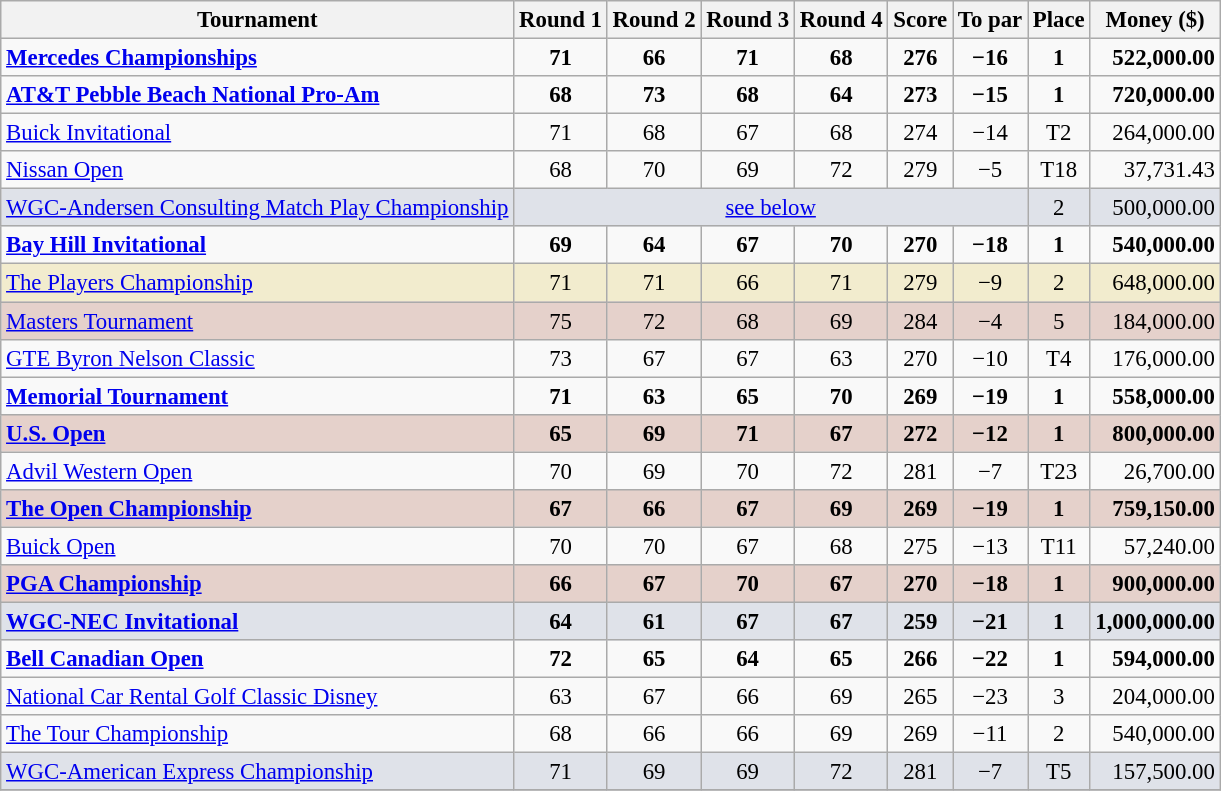<table class=wikitable style="font-size:95%;text-align:center">
<tr>
<th>Tournament</th>
<th>Round 1</th>
<th>Round 2</th>
<th>Round 3</th>
<th>Round 4</th>
<th>Score</th>
<th>To par</th>
<th>Place</th>
<th>Money ($)</th>
</tr>
<tr>
<td align=left><strong><a href='#'>Mercedes Championships</a></strong></td>
<td><strong>71</strong></td>
<td><strong>66</strong></td>
<td><strong>71</strong></td>
<td><strong>68</strong></td>
<td><strong>276</strong></td>
<td><strong>−16</strong></td>
<td><strong>1</strong></td>
<td align=right><strong>522,000.00</strong></td>
</tr>
<tr>
<td align=left><strong><a href='#'>AT&T Pebble Beach National Pro-Am</a></strong></td>
<td><strong>68</strong></td>
<td><strong>73</strong></td>
<td><strong>68</strong></td>
<td><strong>64</strong></td>
<td><strong>273</strong></td>
<td><strong>−15</strong></td>
<td><strong>1</strong></td>
<td align=right><strong>720,000.00</strong></td>
</tr>
<tr>
<td align=left><a href='#'>Buick Invitational</a></td>
<td>71</td>
<td>68</td>
<td>67</td>
<td>68</td>
<td>274</td>
<td>−14</td>
<td>T2</td>
<td align=right>264,000.00</td>
</tr>
<tr>
<td align=left><a href='#'>Nissan Open</a></td>
<td>68</td>
<td>70</td>
<td>69</td>
<td>72</td>
<td>279</td>
<td>−5</td>
<td>T18</td>
<td align=right>37,731.43</td>
</tr>
<tr style="background:#dfe2e9;">
<td align=left><a href='#'>WGC-Andersen Consulting Match Play Championship</a></td>
<td colspan="6"><a href='#'>see below</a></td>
<td>2</td>
<td align=right>500,000.00</td>
</tr>
<tr>
<td align=left><strong><a href='#'>Bay Hill Invitational</a></strong></td>
<td><strong>69</strong></td>
<td><strong>64</strong></td>
<td><strong>67</strong></td>
<td><strong>70</strong></td>
<td><strong>270</strong></td>
<td><strong>−18</strong></td>
<td><strong>1</strong></td>
<td align=right><strong>540,000.00</strong></td>
</tr>
<tr style="background:#f2ecce;">
<td align=left><a href='#'>The Players Championship</a></td>
<td>71</td>
<td>71</td>
<td>66</td>
<td>71</td>
<td>279</td>
<td>−9</td>
<td>2</td>
<td align=right>648,000.00</td>
</tr>
<tr style="background:#e5d1cb;">
<td align=left><a href='#'>Masters Tournament</a></td>
<td>75</td>
<td>72</td>
<td>68</td>
<td>69</td>
<td>284</td>
<td>−4</td>
<td>5</td>
<td align=right>184,000.00</td>
</tr>
<tr>
<td align=left><a href='#'>GTE Byron Nelson Classic</a></td>
<td>73</td>
<td>67</td>
<td>67</td>
<td>63</td>
<td>270</td>
<td>−10</td>
<td>T4</td>
<td align=right>176,000.00</td>
</tr>
<tr>
<td align=left><strong><a href='#'>Memorial Tournament</a></strong></td>
<td><strong>71</strong></td>
<td><strong>63</strong></td>
<td><strong>65</strong></td>
<td><strong>70</strong></td>
<td><strong>269</strong></td>
<td><strong>−19</strong></td>
<td><strong>1</strong></td>
<td align=right><strong>558,000.00</strong></td>
</tr>
<tr style="background:#e5d1cb;">
<td align=left><strong><a href='#'>U.S. Open</a></strong></td>
<td><strong>65</strong></td>
<td><strong>69</strong></td>
<td><strong>71</strong></td>
<td><strong>67</strong></td>
<td><strong>272</strong></td>
<td><strong>−12</strong></td>
<td><strong>1</strong></td>
<td align=right><strong>800,000.00</strong></td>
</tr>
<tr>
<td align=left><a href='#'>Advil Western Open</a></td>
<td>70</td>
<td>69</td>
<td>70</td>
<td>72</td>
<td>281</td>
<td>−7</td>
<td>T23</td>
<td align=right>26,700.00</td>
</tr>
<tr style="background:#e5d1cb;">
<td align=left><strong><a href='#'>The Open Championship</a></strong></td>
<td><strong>67</strong></td>
<td><strong>66</strong></td>
<td><strong>67</strong></td>
<td><strong>69</strong></td>
<td><strong>269</strong></td>
<td><strong>−19</strong></td>
<td><strong>1</strong></td>
<td align=right><strong>759,150.00</strong></td>
</tr>
<tr>
<td align=left><a href='#'>Buick Open</a></td>
<td>70</td>
<td>70</td>
<td>67</td>
<td>68</td>
<td>275</td>
<td>−13</td>
<td>T11</td>
<td align=right>57,240.00</td>
</tr>
<tr style="background:#e5d1cb;">
<td align=left><strong><a href='#'>PGA Championship</a></strong></td>
<td><strong>66</strong></td>
<td><strong>67</strong></td>
<td><strong>70</strong></td>
<td><strong>67</strong></td>
<td><strong>270</strong></td>
<td><strong>−18</strong></td>
<td><strong>1</strong></td>
<td align=right><strong>900,000.00</strong></td>
</tr>
<tr style="background:#dfe2e9;">
<td align=left><strong><a href='#'>WGC-NEC Invitational</a></strong></td>
<td><strong>64</strong></td>
<td><strong>61</strong></td>
<td><strong>67</strong></td>
<td><strong>67</strong></td>
<td><strong>259</strong></td>
<td><strong>−21</strong></td>
<td><strong>1</strong></td>
<td align=right><strong>1,000,000.00</strong></td>
</tr>
<tr>
<td align=left><strong><a href='#'>Bell Canadian Open</a></strong></td>
<td><strong>72</strong></td>
<td><strong>65</strong></td>
<td><strong>64</strong></td>
<td><strong>65</strong></td>
<td><strong>266</strong></td>
<td><strong>−22</strong></td>
<td><strong>1</strong></td>
<td align=right><strong>594,000.00</strong></td>
</tr>
<tr>
<td align=left><a href='#'>National Car Rental Golf Classic Disney</a></td>
<td>63</td>
<td>67</td>
<td>66</td>
<td>69</td>
<td>265</td>
<td>−23</td>
<td>3</td>
<td align=right>204,000.00</td>
</tr>
<tr>
<td align=left><a href='#'>The Tour Championship</a></td>
<td>68</td>
<td>66</td>
<td>66</td>
<td>69</td>
<td>269</td>
<td>−11</td>
<td>2</td>
<td align=right>540,000.00</td>
</tr>
<tr style="background:#dfe2e9;">
<td align=left><a href='#'>WGC-American Express Championship</a></td>
<td>71</td>
<td>69</td>
<td>69</td>
<td>72</td>
<td>281</td>
<td>−7</td>
<td>T5</td>
<td align=right>157,500.00</td>
</tr>
<tr>
</tr>
</table>
